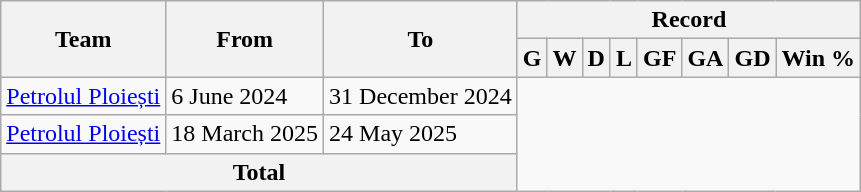<table class="wikitable" style="text-align: center">
<tr>
<th rowspan=2>Team</th>
<th rowspan=2>From</th>
<th rowspan=2>To</th>
<th colspan=8>Record</th>
</tr>
<tr>
<th>G</th>
<th>W</th>
<th>D</th>
<th>L</th>
<th>GF</th>
<th>GA</th>
<th>GD</th>
<th>Win %</th>
</tr>
<tr>
<td align=left> <a href='#'>Petrolul Ploiești</a></td>
<td align=left>6 June 2024</td>
<td align=left>31 December 2024<br></td>
</tr>
<tr>
<td align=left> <a href='#'>Petrolul Ploiești</a></td>
<td align=left>18 March 2025</td>
<td align=left>24 May 2025<br></td>
</tr>
<tr>
<th colspan="3">Total<br></th>
</tr>
</table>
